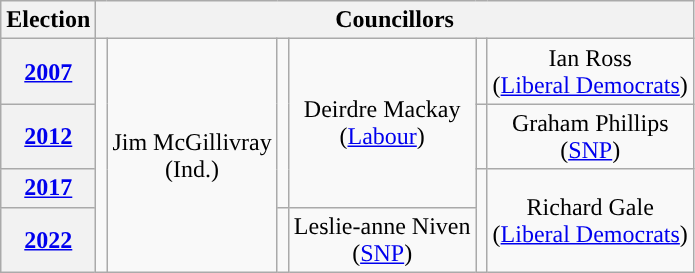<table class="wikitable" style="text-align:center">
<tr>
<th>Election</th>
<th colspan=8>Councillors</th>
</tr>
<tr>
<th><a href='#'>2007</a></th>
<td rowspan=4; style="background-color: "></td>
<td rowspan=4>Jim McGillivray<br>(Ind.)</td>
<td rowspan=3; style="background-color: "></td>
<td rowspan=3>Deirdre Mackay<br>(<a href='#'>Labour</a>)</td>
<td rowspan=1; style="background-color: "></td>
<td>Ian Ross<br>(<a href='#'>Liberal Democrats</a>)</td>
</tr>
<tr>
<th><a href='#'>2012</a></th>
<td rowspan=1; style="background-color: "></td>
<td>Graham Phillips<br>(<a href='#'>SNP</a>)</td>
</tr>
<tr>
<th><a href='#'>2017</a></th>
<td rowspan=2; style="background-color: "></td>
<td rowspan=2>Richard Gale<br>(<a href='#'>Liberal Democrats</a>)</td>
</tr>
<tr>
<th><a href='#'>2022</a></th>
<td rowspan=1; style="background-color: "></td>
<td>Leslie-anne Niven<br>(<a href='#'>SNP</a>)</td>
</tr>
</table>
